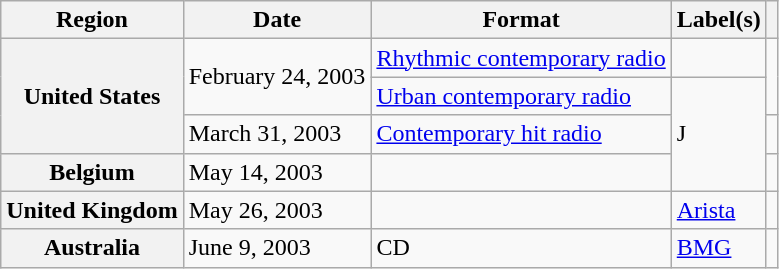<table class="wikitable plainrowheaders">
<tr>
<th scope="col">Region</th>
<th scope="col">Date</th>
<th scope="col">Format</th>
<th scope="col">Label(s)</th>
<th scope="col"></th>
</tr>
<tr>
<th scope="row" rowspan="3">United States</th>
<td rowspan="2">February 24, 2003</td>
<td><a href='#'>Rhythmic contemporary radio</a></td>
<td></td>
<td align="center" rowspan="2"></td>
</tr>
<tr>
<td><a href='#'>Urban contemporary radio</a></td>
<td rowspan="3">J</td>
</tr>
<tr>
<td>March 31, 2003</td>
<td><a href='#'>Contemporary hit radio</a></td>
<td align="center"></td>
</tr>
<tr>
<th scope="row">Belgium</th>
<td>May 14, 2003</td>
<td></td>
<td align="center"></td>
</tr>
<tr>
<th scope="row">United Kingdom</th>
<td>May 26, 2003</td>
<td></td>
<td><a href='#'>Arista</a></td>
<td align="center"></td>
</tr>
<tr>
<th scope="row">Australia</th>
<td>June 9, 2003</td>
<td>CD</td>
<td><a href='#'>BMG</a></td>
<td align="center"></td>
</tr>
</table>
